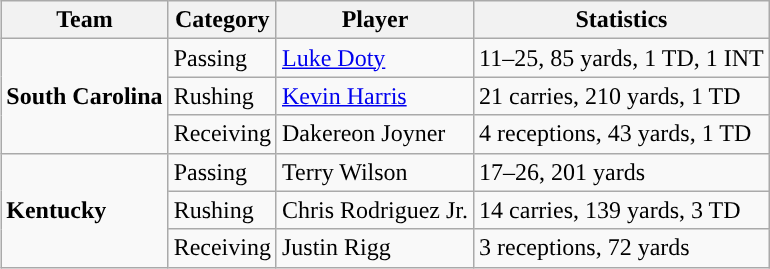<table class="wikitable" style="float: right;">
<tr>
<th>Team</th>
<th>Category</th>
<th>Player</th>
<th>Statistics</th>
</tr>
<tr>
<td rowspan=3><strong>South Carolina</strong></td>
<td>Passing</td>
<td><a href='#'>Luke Doty</a></td>
<td>11–25, 85 yards, 1 TD, 1 INT</td>
</tr>
<tr>
<td>Rushing</td>
<td><a href='#'>Kevin Harris</a></td>
<td>21 carries, 210 yards, 1 TD</td>
</tr>
<tr>
<td>Receiving</td>
<td>Dakereon Joyner</td>
<td>4 receptions, 43 yards, 1 TD</td>
</tr>
<tr>
<td rowspan=3><strong>Kentucky</strong></td>
<td>Passing</td>
<td>Terry Wilson</td>
<td>17–26, 201 yards</td>
</tr>
<tr>
<td>Rushing</td>
<td>Chris Rodriguez Jr.</td>
<td>14 carries, 139 yards, 3 TD</td>
</tr>
<tr>
<td>Receiving</td>
<td>Justin Rigg</td>
<td>3 receptions, 72 yards</td>
</tr>
</table>
